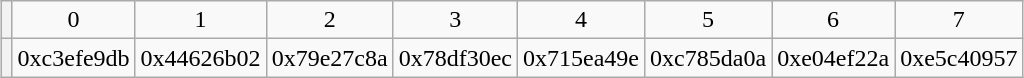<table class="wikitable" style="margin-left: auto; margin-right:auto; border: none;">
<tr>
<th></th>
<td style="text-align:center;">0</td>
<td style="text-align:center;">1</td>
<td style="text-align:center;">2</td>
<td style="text-align:center;">3</td>
<td style="text-align:center;">4</td>
<td style="text-align:center;">5</td>
<td style="text-align:center;">6</td>
<td style="text-align:center;">7</td>
</tr>
<tr>
<th></th>
<td><span> 0xc3efe9db </span></td>
<td><span> 0x44626b02 </span></td>
<td><span> 0x79e27c8a </span></td>
<td><span> 0x78df30ec </span></td>
<td><span> 0x715ea49e </span></td>
<td><span> 0xc785da0a </span></td>
<td><span> 0xe04ef22a </span></td>
<td><span> 0xe5c40957 </span></td>
</tr>
</table>
